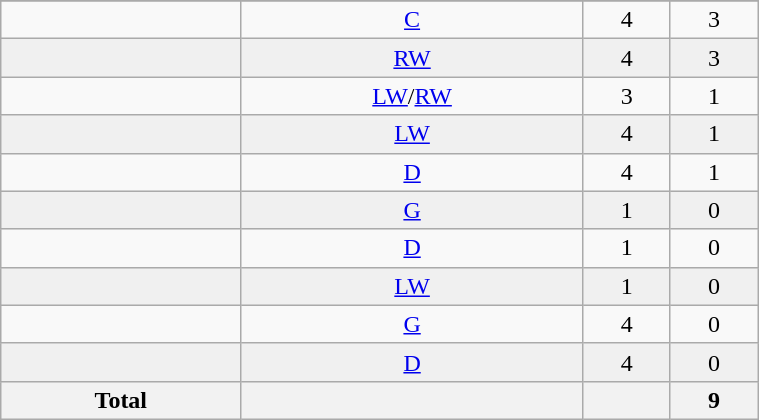<table class="wikitable sortable" width ="40%">
<tr align="center">
</tr>
<tr align="center" bgcolor="">
<td></td>
<td><a href='#'>C</a></td>
<td>4</td>
<td>3</td>
</tr>
<tr align="center" bgcolor="f0f0f0">
<td></td>
<td><a href='#'>RW</a></td>
<td>4</td>
<td>3</td>
</tr>
<tr align="center" bgcolor="">
<td></td>
<td><a href='#'>LW</a>/<a href='#'>RW</a></td>
<td>3</td>
<td>1</td>
</tr>
<tr align="center" bgcolor="f0f0f0">
<td></td>
<td><a href='#'>LW</a></td>
<td>4</td>
<td>1</td>
</tr>
<tr align="center" bgcolor="">
<td></td>
<td><a href='#'>D</a></td>
<td>4</td>
<td>1</td>
</tr>
<tr align="center" bgcolor="f0f0f0">
<td></td>
<td><a href='#'>G</a></td>
<td>1</td>
<td>0</td>
</tr>
<tr align="center" bgcolor="">
<td></td>
<td><a href='#'>D</a></td>
<td>1</td>
<td>0</td>
</tr>
<tr align="center" bgcolor="f0f0f0">
<td></td>
<td><a href='#'>LW</a></td>
<td>1</td>
<td>0</td>
</tr>
<tr align="center" bgcolor="">
<td></td>
<td><a href='#'>G</a></td>
<td>4</td>
<td>0</td>
</tr>
<tr align="center" bgcolor="f0f0f0">
<td></td>
<td><a href='#'>D</a></td>
<td>4</td>
<td>0</td>
</tr>
<tr>
<th>Total</th>
<th></th>
<th></th>
<th>9</th>
</tr>
</table>
